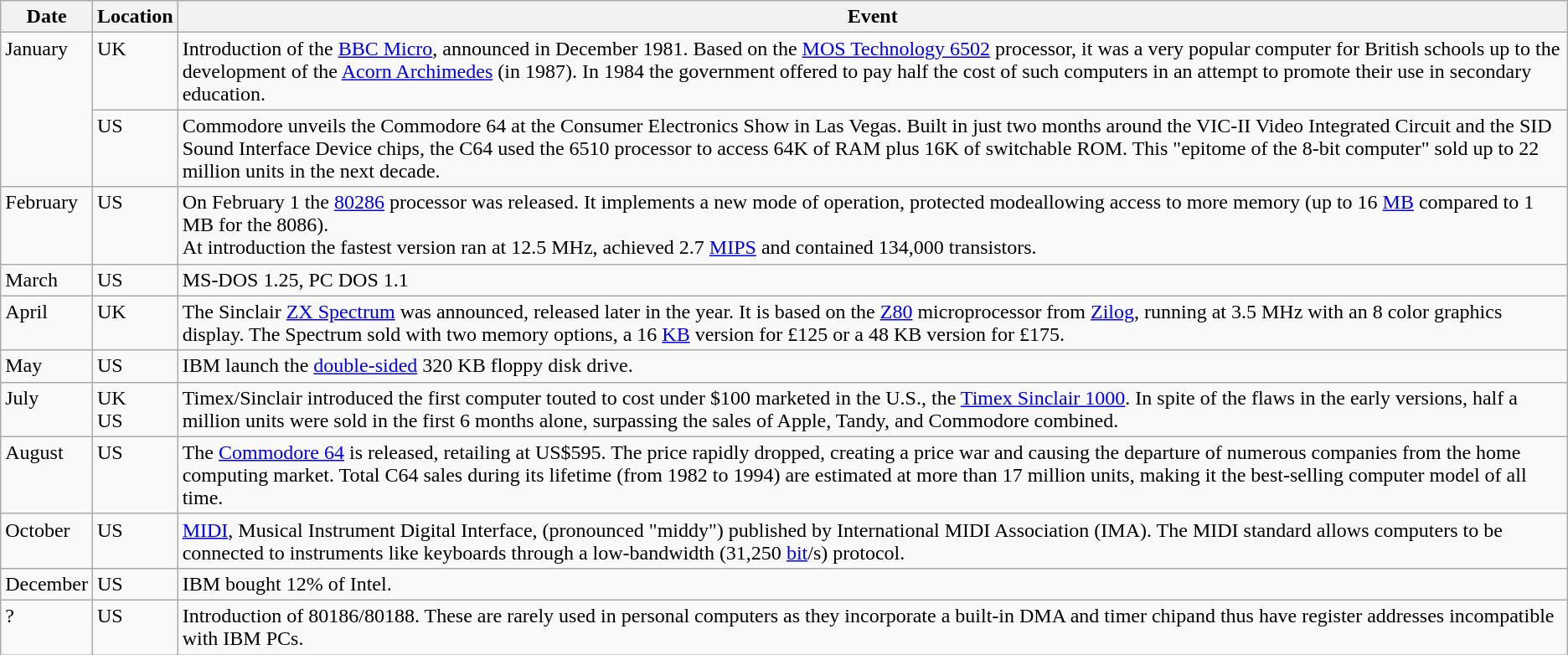<table class="wikitable sortable">
<tr>
<th>Date</th>
<th>Location</th>
<th class="unsortable">Event</th>
</tr>
<tr valign="top">
<td rowspan="2">January</td>
<td>UK</td>
<td>Introduction of the <a href='#'>BBC Micro</a>, announced in December 1981. Based on the <a href='#'>MOS Technology 6502</a> processor, it was a very popular computer for British schools up to the development of the <a href='#'>Acorn Archimedes</a> (in 1987). In 1984 the government offered to pay half the cost of such computers in an attempt to promote their use in secondary education.</td>
</tr>
<tr valign="top">
<td>US</td>
<td>Commodore unveils the Commodore 64 at the Consumer Electronics Show in Las Vegas. Built in just two months around the VIC-II Video Integrated Circuit and the SID Sound Interface Device chips, the C64 used the 6510 processor to access 64K of RAM plus 16K of switchable ROM. This "epitome of the 8-bit computer" sold up to 22 million units in the next decade.</td>
</tr>
<tr valign="top">
<td>February</td>
<td>US</td>
<td>On February 1 the <a href='#'>80286</a> processor was released. It implements a new mode of operation, protected modeallowing access to more memory (up to 16 <a href='#'>MB</a> compared to 1 MB for the 8086).<br>At introduction the fastest version ran at 12.5 MHz, achieved 2.7 <a href='#'>MIPS</a> and contained 134,000 transistors.</td>
</tr>
<tr valign="top">
<td>March</td>
<td>US</td>
<td>MS-DOS 1.25, PC DOS 1.1</td>
</tr>
<tr valign="top">
<td>April</td>
<td>UK</td>
<td>The Sinclair <a href='#'>ZX Spectrum</a> was announced, released later in the year. It is based on the <a href='#'>Z80</a> microprocessor from <a href='#'>Zilog</a>, running at 3.5 MHz with an 8 color graphics display. The Spectrum sold with two memory options, a 16 <a href='#'>KB</a> version for £125 or a 48 KB version for £175.</td>
</tr>
<tr valign="top">
<td>May</td>
<td>US</td>
<td>IBM launch the <a href='#'>double-sided</a> 320 KB floppy disk drive.</td>
</tr>
<tr valign="top">
<td>July</td>
<td>UK<br>US</td>
<td>Timex/Sinclair introduced the first computer touted to cost under $100 marketed in the U.S., the <a href='#'>Timex Sinclair 1000</a>. In spite of the flaws in the early versions, half a million units were sold in the first 6 months alone, surpassing the sales of Apple, Tandy, and Commodore combined.</td>
</tr>
<tr valign="top">
<td>August</td>
<td>US</td>
<td>The <a href='#'>Commodore 64</a> is released, retailing at US$595. The price rapidly dropped, creating a price war and causing the departure of numerous companies from the home computing market. Total C64 sales during its lifetime (from 1982 to 1994) are estimated at more than 17 million units, making it the best-selling computer model of all time.</td>
</tr>
<tr valign="top">
<td>October</td>
<td>US</td>
<td><a href='#'>MIDI</a>, Musical Instrument Digital Interface, (pronounced "middy") published by International MIDI Association (IMA). The MIDI standard allows computers to be connected to instruments like keyboards through a low-bandwidth (31,250 <a href='#'>bit</a>/s) protocol.</td>
</tr>
<tr valign="top">
<td>December</td>
<td>US</td>
<td>IBM bought 12% of Intel.</td>
</tr>
<tr valign="top">
<td>?</td>
<td>US</td>
<td>Introduction of 80186/80188. These are rarely used in personal computers as they incorporate a built-in DMA and timer chipand thus have register addresses incompatible with IBM PCs.</td>
</tr>
</table>
